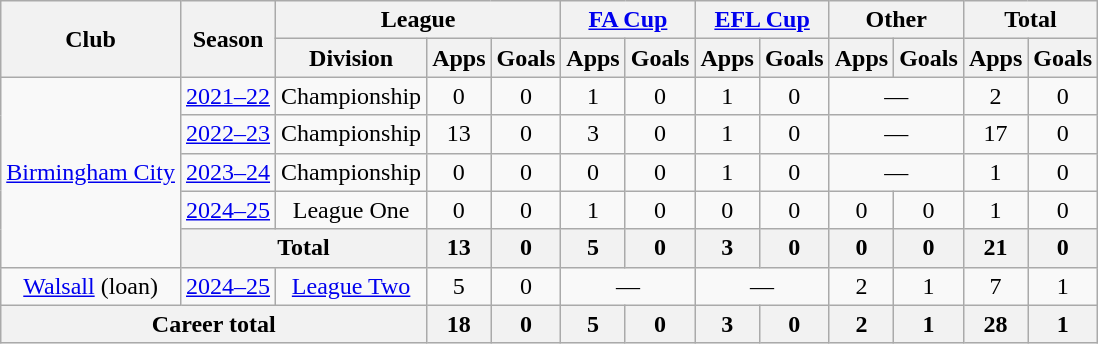<table class="wikitable" style=text-align:center>
<tr>
<th rowspan="2">Club</th>
<th rowspan="2">Season</th>
<th colspan="3">League</th>
<th colspan="2"><a href='#'>FA Cup</a></th>
<th colspan="2"><a href='#'>EFL Cup</a></th>
<th colspan="2">Other</th>
<th colspan="2">Total</th>
</tr>
<tr>
<th>Division</th>
<th>Apps</th>
<th>Goals</th>
<th>Apps</th>
<th>Goals</th>
<th>Apps</th>
<th>Goals</th>
<th>Apps</th>
<th>Goals</th>
<th>Apps</th>
<th>Goals</th>
</tr>
<tr>
<td rowspan="5"><a href='#'>Birmingham City</a></td>
<td><a href='#'>2021–22</a></td>
<td>Championship</td>
<td>0</td>
<td>0</td>
<td>1</td>
<td>0</td>
<td>1</td>
<td>0</td>
<td colspan="2">—</td>
<td>2</td>
<td>0</td>
</tr>
<tr>
<td><a href='#'>2022–23</a></td>
<td>Championship</td>
<td>13</td>
<td>0</td>
<td>3</td>
<td>0</td>
<td>1</td>
<td>0</td>
<td colspan="2">—</td>
<td>17</td>
<td>0</td>
</tr>
<tr>
<td><a href='#'>2023–24</a></td>
<td>Championship</td>
<td>0</td>
<td>0</td>
<td>0</td>
<td>0</td>
<td>1</td>
<td>0</td>
<td colspan="2">—</td>
<td>1</td>
<td>0</td>
</tr>
<tr>
<td><a href='#'>2024–25</a></td>
<td>League One</td>
<td>0</td>
<td>0</td>
<td>1</td>
<td>0</td>
<td>0</td>
<td>0</td>
<td>0</td>
<td>0</td>
<td>1</td>
<td>0</td>
</tr>
<tr>
<th colspan="2">Total</th>
<th>13</th>
<th>0</th>
<th>5</th>
<th>0</th>
<th>3</th>
<th>0</th>
<th>0</th>
<th>0</th>
<th>21</th>
<th>0</th>
</tr>
<tr>
<td><a href='#'>Walsall</a> (loan)</td>
<td><a href='#'>2024–25</a></td>
<td><a href='#'>League Two</a></td>
<td>5</td>
<td>0</td>
<td colspan="2">—</td>
<td colspan="2">—</td>
<td>2</td>
<td>1</td>
<td>7</td>
<td>1</td>
</tr>
<tr>
<th colspan="3">Career total</th>
<th>18</th>
<th>0</th>
<th>5</th>
<th>0</th>
<th>3</th>
<th>0</th>
<th>2</th>
<th>1</th>
<th>28</th>
<th>1</th>
</tr>
</table>
